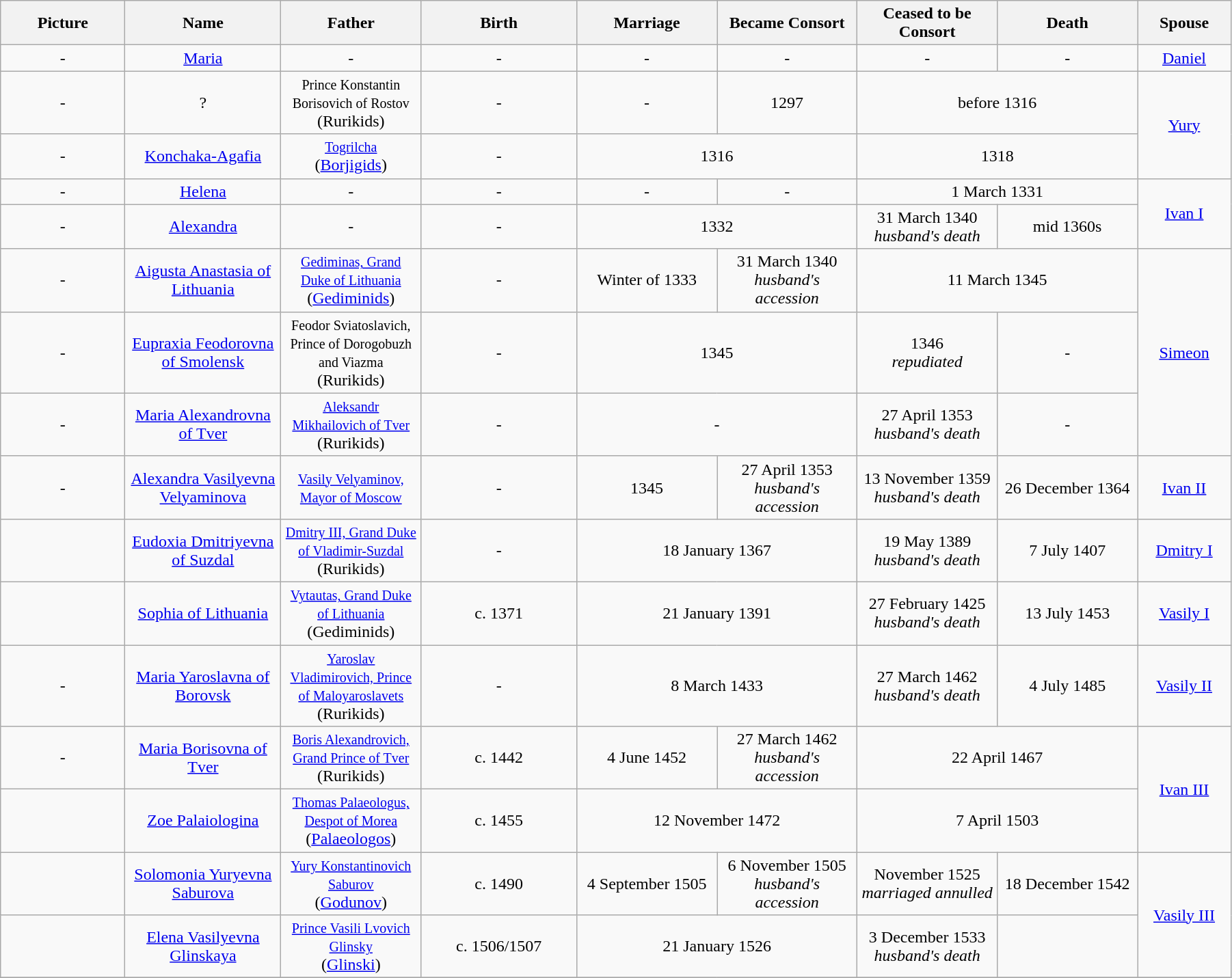<table width=95% class="wikitable">
<tr>
<th width = "8%">Picture</th>
<th width = "10%">Name</th>
<th width = "9%">Father</th>
<th width = "10%">Birth</th>
<th width = "9%">Marriage</th>
<th width = "9%">Became Consort</th>
<th width = "9%">Ceased to be Consort</th>
<th width = "9%">Death</th>
<th width = "6%">Spouse</th>
</tr>
<tr>
<td align="center">-</td>
<td align="center"><a href='#'>Maria</a></td>
<td align="center">-</td>
<td align="center">-</td>
<td align="center">-</td>
<td align="center">-</td>
<td align="center">-</td>
<td align="center">-</td>
<td align="center"><a href='#'>Daniel</a></td>
</tr>
<tr>
<td align="center">-</td>
<td align="center">?</td>
<td align="center"><small>Prince Konstantin Borisovich of Rostov</small> <br>(Rurikids)</td>
<td align="center">-</td>
<td align="center">-</td>
<td align="center">1297</td>
<td align="center" colspan="2">before 1316</td>
<td align="center" rowspan="2"><a href='#'>Yury</a></td>
</tr>
<tr>
<td align="center">-</td>
<td align="center"><a href='#'>Konchaka-Agafia</a></td>
<td align="center"><small><a href='#'>Togrilcha</a></small> <br>(<a href='#'>Borjigids</a>)</td>
<td align="center">-</td>
<td align="center" colspan="2">1316</td>
<td align="center" colspan="2">1318</td>
</tr>
<tr>
<td align="center">-</td>
<td align="center"><a href='#'>Helena</a></td>
<td align="center">-</td>
<td align="center">-</td>
<td align="center">-</td>
<td align="center">-</td>
<td align="center" colspan="2">1 March 1331</td>
<td align="center" rowspan="2"><a href='#'>Ivan I</a></td>
</tr>
<tr>
<td align="center">-</td>
<td align="center"><a href='#'>Alexandra</a></td>
<td align="center">-</td>
<td align="center">-</td>
<td align="center" colspan="2">1332</td>
<td align="center">31 March 1340<br><em>husband's death</em></td>
<td align="center">mid 1360s</td>
</tr>
<tr>
<td align="center">-</td>
<td align="center"><a href='#'>Aigusta Anastasia of Lithuania</a></td>
<td align="center"><small><a href='#'>Gediminas, Grand Duke of Lithuania</a></small> <br>(<a href='#'>Gediminids</a>)</td>
<td align="center">-</td>
<td align="center">Winter of 1333</td>
<td align="center">31 March 1340<br><em>husband's accession</em></td>
<td align="center" colspan="2">11 March 1345</td>
<td align="center" rowspan="3"><a href='#'>Simeon</a></td>
</tr>
<tr>
<td align="center">-</td>
<td align="center"><a href='#'>Eupraxia Feodorovna of Smolensk</a></td>
<td align="center"><small>Feodor Sviatoslavich, Prince of Dorogobuzh and Viazma</small> <br>(Rurikids)</td>
<td align="center">-</td>
<td align="center" colspan="2">1345</td>
<td align="center">1346<br><em>repudiated</em></td>
<td align="center">-</td>
</tr>
<tr>
<td align="center">-</td>
<td align="center"><a href='#'>Maria Alexandrovna of Tver</a></td>
<td align="center"><small><a href='#'>Aleksandr Mikhailovich of Tver</a></small> <br>(Rurikids)</td>
<td align="center">-</td>
<td align="center" colspan="2">-</td>
<td align="center">27 April 1353<br><em>husband's death</em></td>
<td align="center">-</td>
</tr>
<tr>
<td align="center">-</td>
<td align="center"><a href='#'>Alexandra Vasilyevna Velyaminova</a></td>
<td align="center"><small><a href='#'>Vasily Velyaminov, Mayor of Moscow</a></small></td>
<td align="center">-</td>
<td align="center">1345</td>
<td align="center">27 April 1353<br><em>husband's accession</em></td>
<td align="center">13 November 1359<br><em>husband's death</em></td>
<td align="center">26 December 1364</td>
<td align="center"><a href='#'>Ivan II</a></td>
</tr>
<tr>
<td align="center"></td>
<td align="center"><a href='#'>Eudoxia Dmitriyevna of Suzdal</a></td>
<td align="center"><small><a href='#'>Dmitry III, Grand Duke of Vladimir-Suzdal</a></small> <br>(Rurikids)</td>
<td align="center">-</td>
<td align="center" colspan="2">18 January 1367</td>
<td align="center">19 May 1389 <br><em>husband's death</em></td>
<td align="center">7 July 1407</td>
<td align="center"><a href='#'>Dmitry I</a></td>
</tr>
<tr>
<td align="center"></td>
<td align="center"><a href='#'>Sophia of Lithuania</a></td>
<td align="center"><small><a href='#'>Vytautas, Grand Duke of Lithuania</a></small> <br>(Gediminids)</td>
<td align="center">c. 1371</td>
<td align="center" colspan="2">21 January 1391</td>
<td align="center">27 February 1425 <br><em>husband's death</em></td>
<td align="center">13 July 1453</td>
<td align="center"><a href='#'>Vasily I</a></td>
</tr>
<tr>
<td align="center">-</td>
<td align="center"><a href='#'>Maria Yaroslavna of Borovsk</a></td>
<td align="center"><small><a href='#'>Yaroslav Vladimirovich, Prince of Maloyaroslavets</a></small><br>(Rurikids)</td>
<td align="center">-</td>
<td align="center" colspan="2">8 March 1433</td>
<td align="center">27 March 1462<br><em>husband's death</em></td>
<td align="center">4 July 1485</td>
<td align="center"><a href='#'>Vasily II</a></td>
</tr>
<tr>
<td align="center">-</td>
<td align="center"><a href='#'>Maria Borisovna of Tver</a></td>
<td align="center"><small><a href='#'>Boris Alexandrovich, Grand Prince of Tver</a></small> <br>(Rurikids)</td>
<td align="center">c. 1442</td>
<td align="center">4 June 1452</td>
<td align="center">27 March 1462<br><em>husband's accession</em></td>
<td align="center" colspan="2">22 April 1467</td>
<td align="center" rowspan="2"><a href='#'>Ivan III</a></td>
</tr>
<tr>
<td align="center"></td>
<td align="center"><a href='#'>Zoe Palaiologina</a></td>
<td align="center"><small><a href='#'>Thomas Palaeologus, Despot of Morea</a></small> <br>(<a href='#'>Palaeologos</a>)</td>
<td align="center">c. 1455</td>
<td align="center" colspan="2">12 November 1472</td>
<td align="center" colspan="2">7 April 1503</td>
</tr>
<tr>
<td align="center"></td>
<td align="center"><a href='#'>Solomonia Yuryevna Saburova</a></td>
<td align="center"><small><a href='#'>Yury Konstantinovich Saburov</a></small> <br>(<a href='#'>Godunov</a>)</td>
<td align="center">c. 1490</td>
<td align="center">4 September 1505</td>
<td align="center">6 November 1505<br><em>husband's accession</em></td>
<td align="center">November 1525<br><em>marriaged annulled</em></td>
<td align="center">18 December 1542</td>
<td align="center" rowspan="2"><a href='#'>Vasily III</a></td>
</tr>
<tr>
<td align="center"></td>
<td align="center"><a href='#'>Elena Vasilyevna Glinskaya</a></td>
<td align="center"><small><a href='#'>Prince Vasili Lvovich Glinsky</a></small> <br>(<a href='#'>Glinski</a>)</td>
<td align="center">c. 1506/1507</td>
<td align="center" colspan="2">21 January 1526</td>
<td align="center">3 December 1533 <br><em>husband's death</em></td>
<td align="center"></td>
</tr>
<tr>
</tr>
</table>
